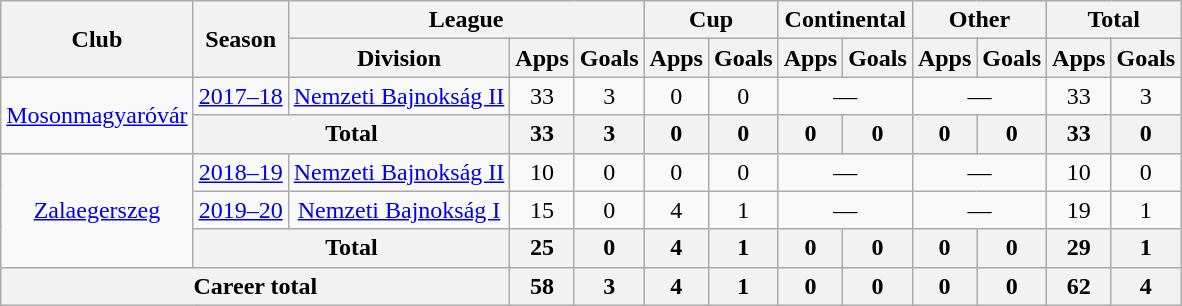<table class="wikitable" style="text-align:center">
<tr>
<th rowspan="2">Club</th>
<th rowspan="2">Season</th>
<th colspan="3">League</th>
<th colspan="2">Cup</th>
<th colspan="2">Continental</th>
<th colspan="2">Other</th>
<th colspan="2">Total</th>
</tr>
<tr>
<th>Division</th>
<th>Apps</th>
<th>Goals</th>
<th>Apps</th>
<th>Goals</th>
<th>Apps</th>
<th>Goals</th>
<th>Apps</th>
<th>Goals</th>
<th>Apps</th>
<th>Goals</th>
</tr>
<tr>
<td rowspan="2"><a href='#'>Mosonmagyaróvár</a></td>
<td><a href='#'>2017–18</a></td>
<td><a href='#'>Nemzeti Bajnokság II</a></td>
<td>33</td>
<td>3</td>
<td>0</td>
<td>0</td>
<td colspan="2">—</td>
<td colspan="2">—</td>
<td>33</td>
<td>3</td>
</tr>
<tr>
<th colspan="2">Total</th>
<th>33</th>
<th>3</th>
<th>0</th>
<th>0</th>
<th>0</th>
<th>0</th>
<th>0</th>
<th>0</th>
<th>33</th>
<th>0</th>
</tr>
<tr>
<td rowspan="3"><a href='#'>Zalaegerszeg</a></td>
<td><a href='#'>2018–19</a></td>
<td><a href='#'>Nemzeti Bajnokság II</a></td>
<td>10</td>
<td>0</td>
<td>0</td>
<td>0</td>
<td colspan="2">—</td>
<td colspan="2">—</td>
<td>10</td>
<td>0</td>
</tr>
<tr>
<td><a href='#'>2019–20</a></td>
<td><a href='#'>Nemzeti Bajnokság I</a></td>
<td>15</td>
<td>0</td>
<td>4</td>
<td>1</td>
<td colspan="2">—</td>
<td colspan="2">—</td>
<td>19</td>
<td>1</td>
</tr>
<tr>
<th colspan="2">Total</th>
<th>25</th>
<th>0</th>
<th>4</th>
<th>1</th>
<th>0</th>
<th>0</th>
<th>0</th>
<th>0</th>
<th>29</th>
<th>1</th>
</tr>
<tr>
<th colspan="3">Career total</th>
<th>58</th>
<th>3</th>
<th>4</th>
<th>1</th>
<th>0</th>
<th>0</th>
<th>0</th>
<th>0</th>
<th>62</th>
<th>4</th>
</tr>
</table>
